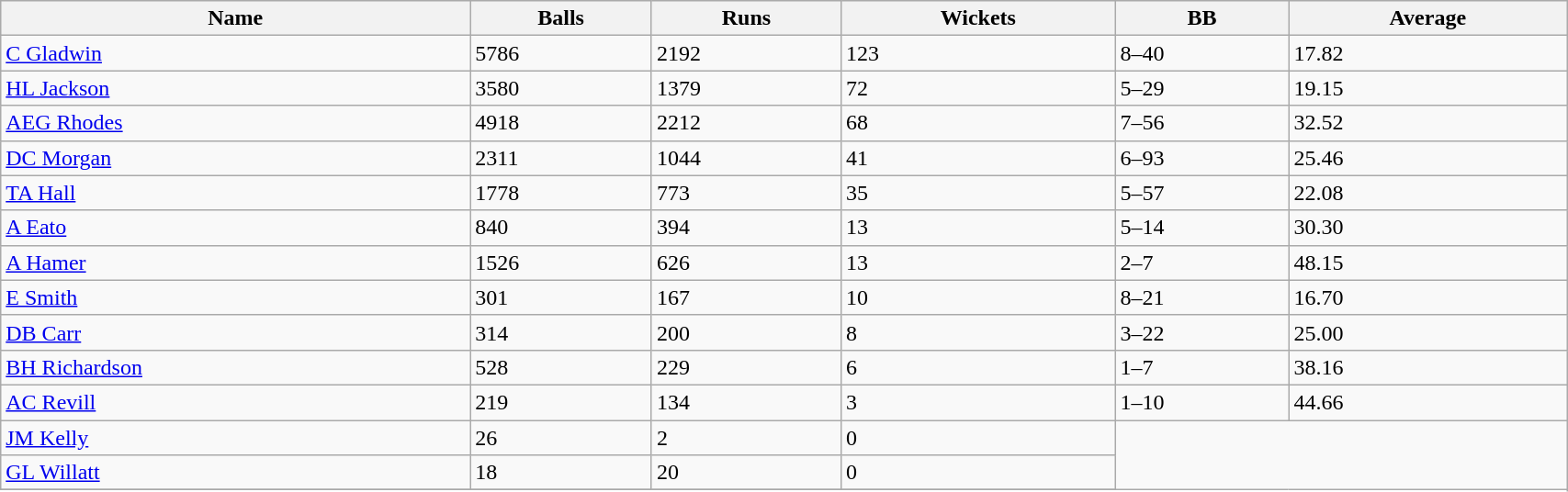<table class="wikitable sortable" width="90%">
<tr bgcolor="#efefef">
<th>Name</th>
<th>Balls</th>
<th>Runs</th>
<th>Wickets</th>
<th>BB</th>
<th>Average</th>
</tr>
<tr>
<td><a href='#'>C Gladwin</a></td>
<td>5786</td>
<td>2192</td>
<td>123</td>
<td>8–40</td>
<td>17.82</td>
</tr>
<tr>
<td><a href='#'>HL Jackson</a></td>
<td>3580</td>
<td>1379</td>
<td>72</td>
<td>5–29</td>
<td>19.15</td>
</tr>
<tr>
<td><a href='#'>AEG Rhodes</a></td>
<td>4918</td>
<td>2212</td>
<td>68</td>
<td>7–56</td>
<td>32.52</td>
</tr>
<tr>
<td><a href='#'>DC Morgan</a></td>
<td>2311</td>
<td>1044</td>
<td>41</td>
<td>6–93</td>
<td>25.46</td>
</tr>
<tr>
<td><a href='#'>TA Hall</a></td>
<td>1778</td>
<td>773</td>
<td>35</td>
<td>5–57</td>
<td>22.08</td>
</tr>
<tr>
<td><a href='#'>A Eato</a></td>
<td>840</td>
<td>394</td>
<td>13</td>
<td>5–14</td>
<td>30.30</td>
</tr>
<tr>
<td><a href='#'>A Hamer</a></td>
<td>1526</td>
<td>626</td>
<td>13</td>
<td>2–7</td>
<td>48.15</td>
</tr>
<tr>
<td><a href='#'>E Smith</a></td>
<td>301</td>
<td>167</td>
<td>10</td>
<td>8–21</td>
<td>16.70</td>
</tr>
<tr>
<td><a href='#'>DB Carr</a></td>
<td>314</td>
<td>200</td>
<td>8</td>
<td>3–22</td>
<td>25.00</td>
</tr>
<tr>
<td><a href='#'>BH Richardson</a></td>
<td>528</td>
<td>229</td>
<td>6</td>
<td>1–7</td>
<td>38.16</td>
</tr>
<tr>
<td><a href='#'>AC Revill</a></td>
<td>219</td>
<td>134</td>
<td>3</td>
<td>1–10</td>
<td>44.66</td>
</tr>
<tr>
<td><a href='#'>JM Kelly</a></td>
<td>26</td>
<td>2</td>
<td>0</td>
</tr>
<tr>
<td><a href='#'>GL Willatt</a></td>
<td>18</td>
<td>20</td>
<td>0</td>
</tr>
<tr>
</tr>
</table>
